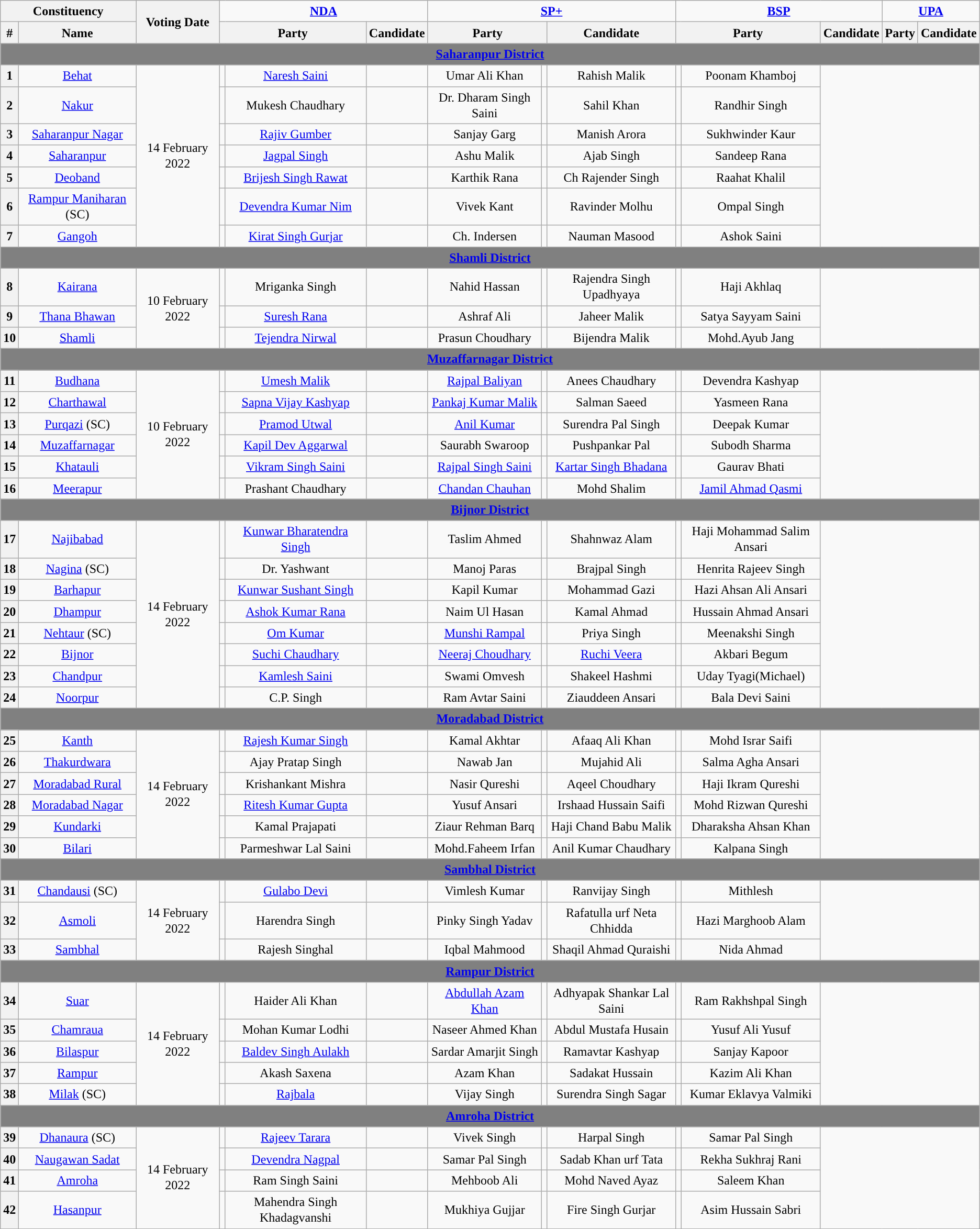<table class="wikitable sortable mw-collapsible" style="line-height:20px;text-align:center;">
<tr>
<th colspan="2">Constituency</th>
<th rowspan="2">Voting Date</th>
<td colspan="3"><a href='#'><span><strong>NDA</strong></span></a></td>
<td colspan="3"><a href='#'><span><strong>SP+</strong></span></a></td>
<td colspan="3"><a href='#'><span><strong>BSP</strong></span></a></td>
<td colspan="3"><a href='#'><span><strong>UPA</strong></span></a></td>
</tr>
<tr>
<th>#</th>
<th>Name</th>
<th colspan="2">Party</th>
<th>Candidate</th>
<th colspan="2">Party</th>
<th>Candidate</th>
<th colspan="2">Party</th>
<th>Candidate</th>
<th colspan="2">Party</th>
<th>Candidate</th>
</tr>
<tr>
<td colspan="15" align="center" bgcolor="grey"><a href='#'><span><strong>Saharanpur District</strong></span></a></td>
</tr>
<tr>
<th>1</th>
<td><a href='#'>Behat</a></td>
<td rowspan="7">14 February 2022</td>
<td></td>
<td><a href='#'>Naresh Saini</a></td>
<td></td>
<td>Umar Ali Khan</td>
<td></td>
<td>Rahish Malik</td>
<td></td>
<td>Poonam Khamboj</td>
</tr>
<tr>
<th>2</th>
<td><a href='#'>Nakur</a></td>
<td></td>
<td>Mukesh Chaudhary</td>
<td></td>
<td>Dr. Dharam Singh Saini</td>
<td></td>
<td>Sahil Khan</td>
<td></td>
<td>Randhir Singh</td>
</tr>
<tr>
<th>3</th>
<td><a href='#'>Saharanpur Nagar</a></td>
<td></td>
<td><a href='#'>Rajiv Gumber</a></td>
<td></td>
<td>Sanjay Garg</td>
<td></td>
<td>Manish Arora</td>
<td></td>
<td>Sukhwinder Kaur</td>
</tr>
<tr>
<th>4</th>
<td><a href='#'>Saharanpur</a></td>
<td></td>
<td><a href='#'>Jagpal Singh</a></td>
<td></td>
<td>Ashu Malik</td>
<td></td>
<td>Ajab Singh</td>
<td></td>
<td>Sandeep Rana</td>
</tr>
<tr>
<th>5</th>
<td><a href='#'>Deoband</a></td>
<td></td>
<td><a href='#'>Brijesh Singh Rawat</a></td>
<td></td>
<td>Karthik Rana</td>
<td></td>
<td>Ch Rajender Singh</td>
<td></td>
<td>Raahat Khalil</td>
</tr>
<tr>
<th>6</th>
<td><a href='#'>Rampur Maniharan</a> (SC)</td>
<td></td>
<td><a href='#'>Devendra Kumar Nim</a></td>
<td></td>
<td>Vivek Kant</td>
<td></td>
<td>Ravinder Molhu</td>
<td></td>
<td>Ompal Singh</td>
</tr>
<tr>
<th>7</th>
<td><a href='#'>Gangoh</a></td>
<td></td>
<td><a href='#'>Kirat Singh Gurjar</a></td>
<td></td>
<td>Ch. Indersen</td>
<td></td>
<td>Nauman Masood</td>
<td></td>
<td>Ashok Saini</td>
</tr>
<tr>
<td colspan="15" align="center" bgcolor="grey"><a href='#'><span><strong>Shamli District</strong></span></a></td>
</tr>
<tr>
<th>8</th>
<td><a href='#'>Kairana</a></td>
<td rowspan="3">10 February 2022</td>
<td></td>
<td>Mriganka Singh</td>
<td></td>
<td>Nahid Hassan</td>
<td></td>
<td>Rajendra Singh Upadhyaya</td>
<td></td>
<td>Haji Akhlaq</td>
</tr>
<tr>
<th>9</th>
<td><a href='#'>Thana Bhawan</a></td>
<td></td>
<td><a href='#'>Suresh Rana</a></td>
<td></td>
<td>Ashraf Ali</td>
<td></td>
<td>Jaheer Malik</td>
<td></td>
<td>Satya Sayyam Saini</td>
</tr>
<tr>
<th>10</th>
<td><a href='#'>Shamli</a></td>
<td></td>
<td><a href='#'>Tejendra Nirwal</a></td>
<td></td>
<td>Prasun Choudhary</td>
<td></td>
<td>Bijendra Malik</td>
<td></td>
<td>Mohd.Ayub Jang</td>
</tr>
<tr>
<td colspan="15" align="center" bgcolor="grey"><a href='#'><span><strong>Muzaffarnagar District</strong></span></a></td>
</tr>
<tr>
<th>11</th>
<td><a href='#'>Budhana</a></td>
<td rowspan="6">10 February 2022</td>
<td></td>
<td><a href='#'>Umesh Malik</a></td>
<td></td>
<td><a href='#'>Rajpal Baliyan</a></td>
<td></td>
<td>Anees Chaudhary</td>
<td></td>
<td>Devendra Kashyap</td>
</tr>
<tr>
<th>12</th>
<td><a href='#'>Charthawal</a></td>
<td></td>
<td><a href='#'>Sapna Vijay Kashyap</a></td>
<td></td>
<td><a href='#'>Pankaj Kumar Malik</a></td>
<td></td>
<td>Salman Saeed</td>
<td></td>
<td>Yasmeen Rana</td>
</tr>
<tr>
<th>13</th>
<td><a href='#'>Purqazi</a> (SC)</td>
<td></td>
<td><a href='#'>Pramod Utwal</a></td>
<td></td>
<td><a href='#'>Anil Kumar</a></td>
<td></td>
<td>Surendra Pal Singh</td>
<td></td>
<td>Deepak Kumar</td>
</tr>
<tr>
<th>14</th>
<td><a href='#'>Muzaffarnagar</a></td>
<td></td>
<td><a href='#'>Kapil Dev Aggarwal</a></td>
<td></td>
<td>Saurabh Swaroop</td>
<td></td>
<td>Pushpankar Pal</td>
<td></td>
<td>Subodh Sharma</td>
</tr>
<tr>
<th>15</th>
<td><a href='#'>Khatauli</a></td>
<td></td>
<td><a href='#'>Vikram Singh Saini</a></td>
<td></td>
<td><a href='#'>Rajpal Singh Saini</a></td>
<td></td>
<td><a href='#'>Kartar Singh Bhadana</a></td>
<td></td>
<td>Gaurav Bhati</td>
</tr>
<tr>
<th>16</th>
<td><a href='#'>Meerapur</a></td>
<td></td>
<td>Prashant Chaudhary</td>
<td></td>
<td><a href='#'>Chandan Chauhan</a></td>
<td></td>
<td>Mohd Shalim</td>
<td></td>
<td><a href='#'>Jamil Ahmad Qasmi</a></td>
</tr>
<tr>
<td colspan="15" align="center" bgcolor="grey"><a href='#'><span><strong>Bijnor District</strong></span></a></td>
</tr>
<tr>
<th>17</th>
<td><a href='#'>Najibabad</a></td>
<td rowspan="8">14 February 2022</td>
<td></td>
<td><a href='#'>Kunwar Bharatendra Singh</a></td>
<td></td>
<td>Taslim Ahmed</td>
<td></td>
<td>Shahnwaz Alam</td>
<td></td>
<td>Haji Mohammad Salim Ansari</td>
</tr>
<tr>
<th>18</th>
<td><a href='#'>Nagina</a> (SC)</td>
<td></td>
<td>Dr. Yashwant</td>
<td></td>
<td>Manoj Paras</td>
<td></td>
<td>Brajpal Singh</td>
<td></td>
<td>Henrita Rajeev Singh</td>
</tr>
<tr>
<th>19</th>
<td><a href='#'>Barhapur</a></td>
<td></td>
<td><a href='#'>Kunwar Sushant Singh</a></td>
<td></td>
<td>Kapil Kumar</td>
<td></td>
<td>Mohammad Gazi</td>
<td></td>
<td>Hazi Ahsan Ali Ansari</td>
</tr>
<tr>
<th>20</th>
<td><a href='#'>Dhampur</a></td>
<td></td>
<td><a href='#'>Ashok Kumar Rana</a></td>
<td></td>
<td>Naim Ul Hasan</td>
<td></td>
<td>Kamal Ahmad</td>
<td></td>
<td>Hussain Ahmad Ansari</td>
</tr>
<tr>
<th>21</th>
<td><a href='#'>Nehtaur</a> (SC)</td>
<td></td>
<td><a href='#'>Om Kumar</a></td>
<td></td>
<td><a href='#'>Munshi Rampal</a></td>
<td></td>
<td>Priya Singh</td>
<td></td>
<td>Meenakshi Singh</td>
</tr>
<tr>
<th>22</th>
<td><a href='#'>Bijnor</a></td>
<td></td>
<td><a href='#'>Suchi Chaudhary</a></td>
<td></td>
<td><a href='#'>Neeraj Choudhary</a></td>
<td></td>
<td><a href='#'>Ruchi Veera</a></td>
<td></td>
<td>Akbari Begum</td>
</tr>
<tr>
<th>23</th>
<td><a href='#'>Chandpur</a></td>
<td></td>
<td><a href='#'>Kamlesh Saini</a></td>
<td></td>
<td>Swami Omvesh</td>
<td></td>
<td>Shakeel Hashmi</td>
<td></td>
<td>Uday Tyagi(Michael)</td>
</tr>
<tr>
<th>24</th>
<td><a href='#'>Noorpur</a></td>
<td></td>
<td>C.P. Singh</td>
<td></td>
<td>Ram Avtar Saini</td>
<td></td>
<td>Ziauddeen Ansari</td>
<td></td>
<td>Bala Devi Saini</td>
</tr>
<tr>
<td colspan="15" align="center" bgcolor="grey"><a href='#'><span><strong>Moradabad District</strong></span></a></td>
</tr>
<tr>
<th>25</th>
<td><a href='#'>Kanth</a></td>
<td rowspan="6">14 February 2022</td>
<td></td>
<td><a href='#'>Rajesh Kumar Singh</a></td>
<td></td>
<td>Kamal Akhtar</td>
<td></td>
<td>Afaaq Ali Khan</td>
<td></td>
<td>Mohd Israr Saifi</td>
</tr>
<tr>
<th>26</th>
<td><a href='#'>Thakurdwara</a></td>
<td></td>
<td>Ajay Pratap Singh</td>
<td></td>
<td>Nawab Jan</td>
<td></td>
<td>Mujahid Ali</td>
<td></td>
<td>Salma Agha Ansari</td>
</tr>
<tr>
<th>27</th>
<td><a href='#'>Moradabad Rural</a></td>
<td></td>
<td>Krishankant Mishra</td>
<td></td>
<td>Nasir Qureshi</td>
<td></td>
<td>Aqeel Choudhary</td>
<td></td>
<td>Haji Ikram Qureshi</td>
</tr>
<tr>
<th>28</th>
<td><a href='#'>Moradabad Nagar</a></td>
<td></td>
<td><a href='#'>Ritesh Kumar Gupta</a></td>
<td></td>
<td>Yusuf Ansari</td>
<td></td>
<td>Irshaad Hussain Saifi</td>
<td></td>
<td>Mohd Rizwan Qureshi</td>
</tr>
<tr>
<th>29</th>
<td><a href='#'>Kundarki</a></td>
<td></td>
<td>Kamal Prajapati</td>
<td></td>
<td>Ziaur Rehman Barq</td>
<td></td>
<td>Haji Chand Babu Malik</td>
<td></td>
<td>Dharaksha Ahsan Khan</td>
</tr>
<tr>
<th>30</th>
<td><a href='#'>Bilari</a></td>
<td></td>
<td>Parmeshwar Lal Saini</td>
<td></td>
<td>Mohd.Faheem Irfan</td>
<td></td>
<td>Anil Kumar Chaudhary</td>
<td></td>
<td>Kalpana Singh</td>
</tr>
<tr>
<td colspan="15" align="center" bgcolor="grey"><a href='#'><span><strong>Sambhal District</strong></span></a></td>
</tr>
<tr>
<th>31</th>
<td><a href='#'>Chandausi</a> (SC)</td>
<td rowspan="3">14 February 2022</td>
<td></td>
<td><a href='#'>Gulabo Devi</a></td>
<td></td>
<td>Vimlesh Kumar</td>
<td></td>
<td>Ranvijay Singh</td>
<td></td>
<td>Mithlesh</td>
</tr>
<tr>
<th>32</th>
<td><a href='#'>Asmoli</a></td>
<td></td>
<td>Harendra Singh</td>
<td></td>
<td>Pinky Singh Yadav</td>
<td></td>
<td>Rafatulla urf Neta Chhidda</td>
<td></td>
<td>Hazi Marghoob Alam</td>
</tr>
<tr>
<th>33</th>
<td><a href='#'>Sambhal</a></td>
<td></td>
<td>Rajesh Singhal</td>
<td></td>
<td>Iqbal Mahmood</td>
<td></td>
<td>Shaqil Ahmad Quraishi</td>
<td></td>
<td>Nida Ahmad</td>
</tr>
<tr>
<td colspan="15" align="center" bgcolor="grey"><a href='#'><span><strong>Rampur District</strong></span></a></td>
</tr>
<tr>
<th>34</th>
<td><a href='#'>Suar</a></td>
<td rowspan="5">14 February 2022</td>
<td></td>
<td>Haider Ali Khan</td>
<td></td>
<td><a href='#'>Abdullah Azam Khan</a></td>
<td></td>
<td>Adhyapak Shankar Lal Saini</td>
<td></td>
<td>Ram Rakhshpal Singh</td>
</tr>
<tr>
<th>35</th>
<td><a href='#'>Chamraua</a></td>
<td></td>
<td>Mohan Kumar Lodhi</td>
<td></td>
<td>Naseer Ahmed Khan</td>
<td></td>
<td>Abdul Mustafa Husain</td>
<td></td>
<td>Yusuf Ali Yusuf</td>
</tr>
<tr>
<th>36</th>
<td><a href='#'>Bilaspur</a></td>
<td></td>
<td><a href='#'>Baldev Singh Aulakh</a></td>
<td></td>
<td>Sardar Amarjit Singh</td>
<td></td>
<td>Ramavtar Kashyap</td>
<td></td>
<td>Sanjay Kapoor</td>
</tr>
<tr>
<th>37</th>
<td><a href='#'>Rampur</a></td>
<td></td>
<td>Akash Saxena</td>
<td></td>
<td>Azam Khan</td>
<td></td>
<td>Sadakat Hussain</td>
<td></td>
<td>Kazim Ali Khan</td>
</tr>
<tr>
<th>38</th>
<td><a href='#'>Milak</a> (SC)</td>
<td></td>
<td><a href='#'>Rajbala</a></td>
<td></td>
<td>Vijay Singh</td>
<td></td>
<td>Surendra Singh Sagar</td>
<td></td>
<td>Kumar Eklavya Valmiki</td>
</tr>
<tr>
<td colspan="15" align="center" bgcolor="grey"><a href='#'><span><strong>Amroha District</strong></span></a></td>
</tr>
<tr>
<th>39</th>
<td><a href='#'>Dhanaura</a> (SC)</td>
<td rowspan="4">14 February 2022</td>
<td></td>
<td><a href='#'>Rajeev Tarara</a></td>
<td></td>
<td>Vivek Singh</td>
<td></td>
<td>Harpal Singh</td>
<td></td>
<td>Samar Pal Singh</td>
</tr>
<tr>
<th>40</th>
<td><a href='#'>Naugawan Sadat</a></td>
<td></td>
<td><a href='#'>Devendra Nagpal</a></td>
<td></td>
<td>Samar Pal Singh</td>
<td></td>
<td>Sadab Khan urf Tata</td>
<td></td>
<td>Rekha Sukhraj Rani</td>
</tr>
<tr>
<th>41</th>
<td><a href='#'>Amroha</a></td>
<td></td>
<td>Ram Singh Saini</td>
<td></td>
<td>Mehboob Ali</td>
<td></td>
<td>Mohd Naved Ayaz</td>
<td></td>
<td>Saleem Khan</td>
</tr>
<tr>
<th>42</th>
<td><a href='#'>Hasanpur</a></td>
<td></td>
<td>Mahendra Singh Khadagvanshi</td>
<td></td>
<td>Mukhiya Gujjar</td>
<td></td>
<td>Fire Singh Gurjar</td>
<td></td>
<td>Asim Hussain Sabri</td>
</tr>
</table>
